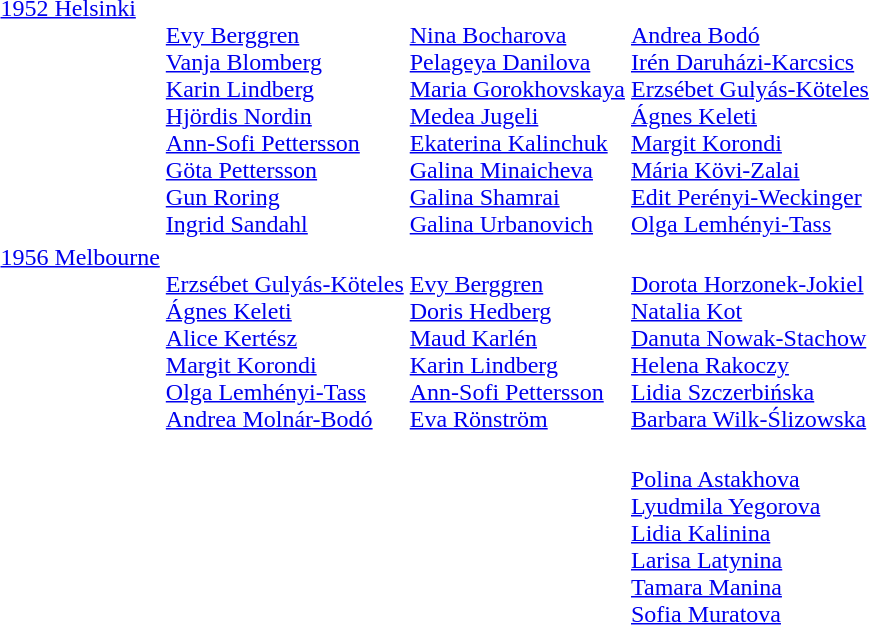<table>
<tr valign="top">
<td><a href='#'>1952 Helsinki</a><br></td>
<td><br><a href='#'>Evy Berggren</a><br><a href='#'>Vanja Blomberg</a><br><a href='#'>Karin Lindberg</a><br><a href='#'>Hjördis Nordin</a><br><a href='#'>Ann-Sofi Pettersson</a><br><a href='#'>Göta Pettersson</a><br><a href='#'>Gun Roring</a><br><a href='#'>Ingrid Sandahl</a></td>
<td><br><a href='#'>Nina Bocharova</a><br><a href='#'>Pelageya Danilova</a><br><a href='#'>Maria Gorokhovskaya</a><br><a href='#'>Medea Jugeli</a><br><a href='#'>Ekaterina Kalinchuk</a><br><a href='#'>Galina Minaicheva</a><br><a href='#'>Galina Shamrai</a><br><a href='#'>Galina Urbanovich</a></td>
<td><br><a href='#'>Andrea Bodó</a><br><a href='#'>Irén Daruházi-Karcsics</a><br><a href='#'>Erzsébet Gulyás-Köteles</a><br><a href='#'>Ágnes Keleti</a><br><a href='#'>Margit Korondi</a><br><a href='#'>Mária Kövi-Zalai</a><br><a href='#'>Edit Perényi-Weckinger</a><br><a href='#'>Olga Lemhényi-Tass</a></td>
</tr>
<tr valign="top">
<td rowspan=2><a href='#'>1956 Melbourne</a><br></td>
<td rowspan=2><br><a href='#'>Erzsébet Gulyás-Köteles</a><br><a href='#'>Ágnes Keleti</a><br><a href='#'>Alice Kertész</a><br><a href='#'>Margit Korondi</a><br><a href='#'>Olga Lemhényi-Tass</a><br><a href='#'>Andrea Molnár-Bodó</a></td>
<td rowspan=2><br><a href='#'>Evy Berggren</a><br><a href='#'>Doris Hedberg</a><br><a href='#'>Maud Karlén</a><br><a href='#'>Karin Lindberg</a><br><a href='#'>Ann-Sofi Pettersson</a><br><a href='#'>Eva Rönström</a></td>
<td><br><a href='#'>Dorota Horzonek-Jokiel</a><br><a href='#'>Natalia Kot</a><br><a href='#'>Danuta Nowak-Stachow</a><br><a href='#'>Helena Rakoczy</a><br><a href='#'>Lidia Szczerbińska</a><br><a href='#'>Barbara Wilk-Ślizowska</a></td>
</tr>
<tr>
<td><br><a href='#'>Polina Astakhova</a><br><a href='#'>Lyudmila Yegorova</a><br><a href='#'>Lidia Kalinina</a><br><a href='#'>Larisa Latynina</a><br><a href='#'>Tamara Manina</a><br><a href='#'>Sofia Muratova</a></td>
</tr>
</table>
